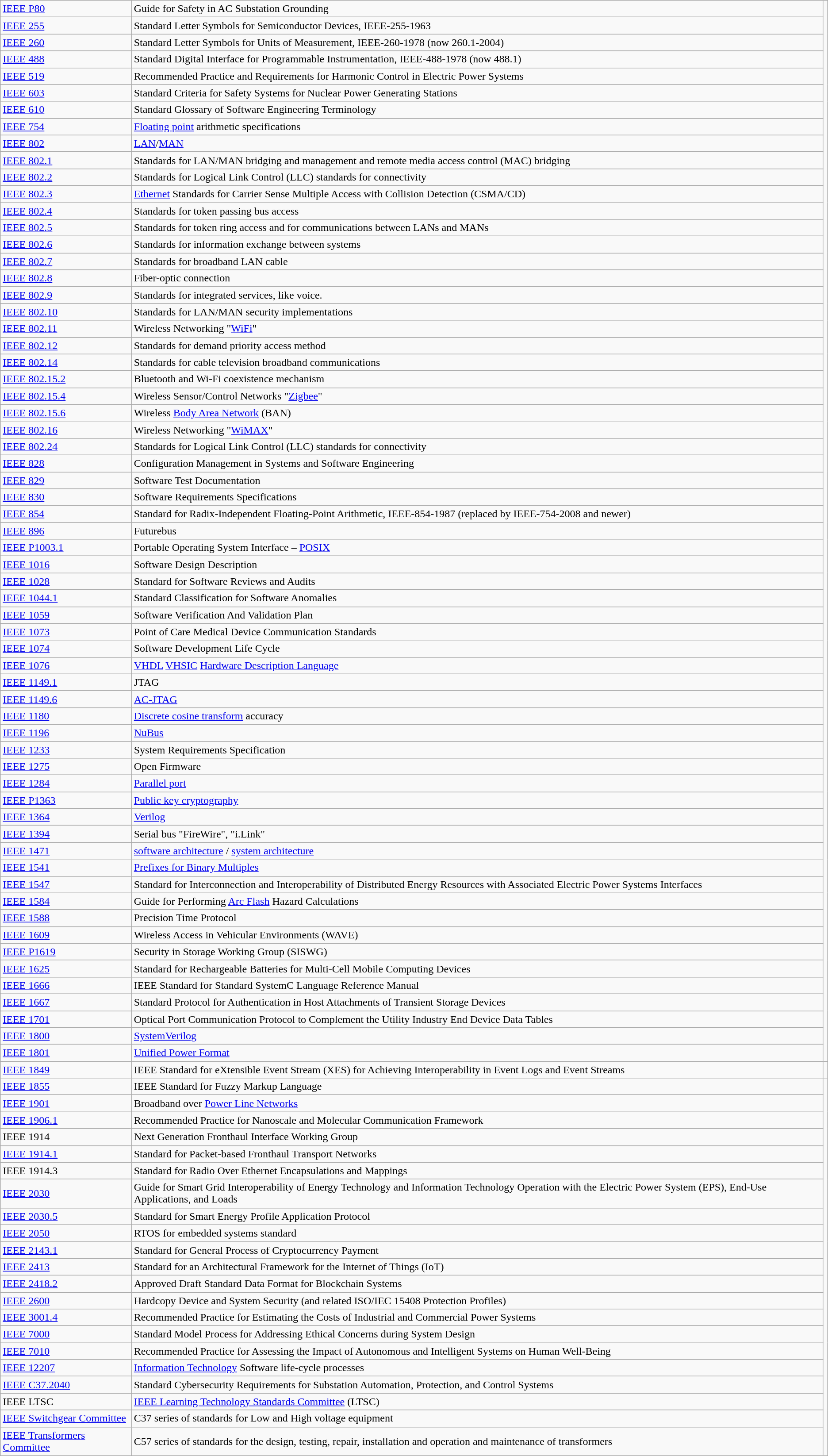<table class="wikitable">
<tr>
<td><a href='#'>IEEE P80</a></td>
<td>Guide for Safety in AC Substation Grounding</td>
</tr>
<tr>
<td><a href='#'>IEEE 255</a></td>
<td>Standard Letter Symbols for Semiconductor Devices, IEEE-255-1963</td>
</tr>
<tr>
<td><a href='#'>IEEE 260</a></td>
<td>Standard Letter Symbols for Units of Measurement, IEEE-260-1978 (now 260.1-2004)</td>
</tr>
<tr>
<td><a href='#'>IEEE 488</a></td>
<td>Standard Digital Interface for Programmable Instrumentation, IEEE-488-1978 (now 488.1)</td>
</tr>
<tr>
<td><a href='#'>IEEE 519</a></td>
<td>Recommended Practice and Requirements for Harmonic Control in Electric Power Systems</td>
</tr>
<tr>
<td><a href='#'>IEEE 603</a></td>
<td>Standard Criteria for Safety Systems for Nuclear Power Generating Stations</td>
</tr>
<tr>
<td><a href='#'>IEEE 610</a></td>
<td>Standard Glossary of Software Engineering Terminology</td>
</tr>
<tr>
<td><a href='#'>IEEE 754</a></td>
<td><a href='#'>Floating point</a> arithmetic specifications</td>
</tr>
<tr>
<td><a href='#'>IEEE 802</a></td>
<td><a href='#'>LAN</a>/<a href='#'>MAN</a></td>
</tr>
<tr>
<td><a href='#'>IEEE 802.1</a></td>
<td>Standards for LAN/MAN bridging and management and remote media access control (MAC) bridging</td>
</tr>
<tr>
<td><a href='#'>IEEE 802.2</a></td>
<td>Standards for Logical Link Control (LLC) standards for connectivity</td>
</tr>
<tr>
<td><a href='#'>IEEE 802.3</a></td>
<td><a href='#'>Ethernet</a> Standards for Carrier Sense Multiple Access with Collision Detection (CSMA/CD)</td>
</tr>
<tr>
<td><a href='#'>IEEE 802.4</a></td>
<td>Standards for token passing bus access</td>
</tr>
<tr>
<td><a href='#'>IEEE 802.5</a></td>
<td>Standards for token ring access and for communications between LANs and MANs</td>
</tr>
<tr>
<td><a href='#'>IEEE 802.6</a></td>
<td>Standards for information exchange between systems</td>
</tr>
<tr>
<td><a href='#'>IEEE 802.7</a></td>
<td>Standards for broadband LAN cable</td>
</tr>
<tr>
<td><a href='#'>IEEE 802.8</a></td>
<td>Fiber-optic connection</td>
</tr>
<tr>
<td><a href='#'>IEEE 802.9</a></td>
<td>Standards for integrated services, like voice.</td>
</tr>
<tr>
<td><a href='#'>IEEE 802.10</a></td>
<td>Standards for LAN/MAN security implementations</td>
</tr>
<tr>
<td><a href='#'>IEEE 802.11</a></td>
<td>Wireless Networking "<a href='#'>WiFi</a>"</td>
</tr>
<tr>
<td><a href='#'>IEEE 802.12</a></td>
<td>Standards for demand priority access method</td>
</tr>
<tr>
<td><a href='#'>IEEE 802.14</a></td>
<td>Standards for cable television broadband communications</td>
</tr>
<tr>
<td><a href='#'>IEEE 802.15.2</a></td>
<td>Bluetooth and Wi-Fi coexistence mechanism</td>
</tr>
<tr>
<td><a href='#'>IEEE 802.15.4</a></td>
<td>Wireless Sensor/Control Networks "<a href='#'>Zigbee</a>"</td>
</tr>
<tr>
<td><a href='#'>IEEE 802.15.6</a></td>
<td>Wireless <a href='#'>Body Area Network</a> (BAN)</td>
</tr>
<tr>
<td><a href='#'>IEEE 802.16</a></td>
<td>Wireless Networking "<a href='#'>WiMAX</a>"</td>
</tr>
<tr>
<td><a href='#'>IEEE 802.24</a></td>
<td>Standards for Logical Link Control (LLC) standards for connectivity</td>
</tr>
<tr>
<td><a href='#'>IEEE 828</a></td>
<td>Configuration Management in Systems and Software Engineering</td>
</tr>
<tr |->
<td><a href='#'>IEEE 829</a></td>
<td>Software Test Documentation</td>
</tr>
<tr>
<td><a href='#'>IEEE 830</a></td>
<td>Software Requirements Specifications</td>
</tr>
<tr>
<td><a href='#'>IEEE 854</a></td>
<td>Standard for Radix-Independent Floating-Point Arithmetic, IEEE-854-1987 (replaced by IEEE-754-2008 and newer)</td>
</tr>
<tr>
<td><a href='#'>IEEE 896</a></td>
<td>Futurebus</td>
</tr>
<tr>
<td><a href='#'>IEEE P1003.1</a></td>
<td>Portable Operating System Interface –  <a href='#'>POSIX</a></td>
</tr>
<tr>
<td><a href='#'>IEEE 1016</a></td>
<td>Software Design Description</td>
</tr>
<tr>
<td><a href='#'>IEEE 1028</a></td>
<td>Standard for Software Reviews and Audits</td>
</tr>
<tr>
<td><a href='#'>IEEE 1044.1</a></td>
<td>Standard Classification for Software Anomalies</td>
</tr>
<tr>
<td><a href='#'>IEEE 1059</a></td>
<td>Software Verification And Validation Plan</td>
</tr>
<tr>
<td><a href='#'>IEEE 1073</a></td>
<td>Point of Care Medical Device Communication Standards</td>
</tr>
<tr>
<td><a href='#'>IEEE 1074</a></td>
<td>Software Development Life Cycle</td>
</tr>
<tr>
<td><a href='#'>IEEE 1076</a></td>
<td><a href='#'>VHDL</a> <a href='#'>VHSIC</a> <a href='#'>Hardware Description Language</a></td>
</tr>
<tr>
<td><a href='#'>IEEE 1149.1</a></td>
<td>JTAG</td>
</tr>
<tr>
<td><a href='#'>IEEE 1149.6</a></td>
<td><a href='#'>AC-JTAG</a></td>
</tr>
<tr>
<td><a href='#'>IEEE 1180</a></td>
<td><a href='#'>Discrete cosine transform</a> accuracy</td>
</tr>
<tr>
<td><a href='#'>IEEE 1196</a></td>
<td><a href='#'>NuBus</a></td>
</tr>
<tr>
<td><a href='#'>IEEE 1233</a></td>
<td>System Requirements Specification</td>
</tr>
<tr>
<td><a href='#'>IEEE 1275</a></td>
<td>Open Firmware</td>
</tr>
<tr>
<td><a href='#'>IEEE 1284</a></td>
<td><a href='#'>Parallel port</a></td>
</tr>
<tr>
<td><a href='#'>IEEE P1363</a></td>
<td><a href='#'>Public key cryptography</a></td>
</tr>
<tr>
<td><a href='#'>IEEE 1364</a></td>
<td><a href='#'>Verilog</a></td>
</tr>
<tr>
<td><a href='#'>IEEE 1394</a></td>
<td>Serial bus "FireWire", "i.Link"</td>
</tr>
<tr>
<td><a href='#'>IEEE 1471</a></td>
<td><a href='#'>software architecture</a> / <a href='#'>system architecture</a></td>
</tr>
<tr>
<td><a href='#'>IEEE 1541</a></td>
<td><a href='#'>Prefixes for Binary Multiples</a></td>
</tr>
<tr>
<td><a href='#'>IEEE 1547</a></td>
<td>Standard for Interconnection and Interoperability of Distributed Energy Resources with Associated Electric Power Systems Interfaces</td>
</tr>
<tr>
<td><a href='#'>IEEE 1584</a></td>
<td>Guide for Performing <a href='#'>Arc Flash</a> Hazard Calculations</td>
</tr>
<tr>
<td><a href='#'>IEEE 1588</a></td>
<td>Precision Time Protocol</td>
</tr>
<tr>
<td><a href='#'>IEEE 1609</a></td>
<td>Wireless Access in Vehicular Environments (WAVE)</td>
</tr>
<tr>
<td><a href='#'>IEEE P1619</a></td>
<td>Security in Storage Working Group (SISWG)</td>
</tr>
<tr>
<td><a href='#'>IEEE 1625</a></td>
<td>Standard for Rechargeable Batteries for Multi-Cell Mobile Computing Devices</td>
</tr>
<tr>
<td><a href='#'>IEEE 1666</a></td>
<td>IEEE Standard for Standard SystemC Language Reference Manual</td>
</tr>
<tr>
<td><a href='#'>IEEE 1667</a></td>
<td>Standard Protocol for Authentication in Host Attachments of Transient Storage Devices</td>
</tr>
<tr>
<td><a href='#'>IEEE 1701</a></td>
<td>Optical Port Communication Protocol to Complement the Utility Industry End Device Data Tables</td>
</tr>
<tr>
<td><a href='#'>IEEE 1800</a></td>
<td><a href='#'>SystemVerilog</a></td>
</tr>
<tr>
<td><a href='#'>IEEE 1801</a></td>
<td><a href='#'>Unified Power Format</a></td>
</tr>
<tr>
<td><a href='#'>IEEE 1849</a></td>
<td>IEEE Standard for eXtensible Event Stream (XES) for Achieving Interoperability in Event Logs and Event Streams</td>
<td></td>
</tr>
<tr>
<td><a href='#'>IEEE 1855</a></td>
<td>IEEE Standard for Fuzzy Markup Language</td>
</tr>
<tr>
<td><a href='#'>IEEE 1901</a></td>
<td>Broadband over <a href='#'>Power Line Networks</a></td>
</tr>
<tr>
<td><a href='#'>IEEE 1906.1</a></td>
<td>Recommended Practice for Nanoscale and Molecular Communication Framework</td>
</tr>
<tr>
<td>IEEE 1914</td>
<td>Next Generation Fronthaul Interface Working Group</td>
</tr>
<tr>
<td><a href='#'>IEEE 1914.1</a></td>
<td>Standard for Packet-based Fronthaul Transport Networks</td>
</tr>
<tr>
<td>IEEE 1914.3</td>
<td>Standard for Radio Over Ethernet Encapsulations and Mappings</td>
</tr>
<tr>
<td><a href='#'>IEEE 2030</a></td>
<td>Guide for Smart Grid Interoperability of Energy Technology and Information Technology Operation with the Electric Power System (EPS), End-Use Applications, and Loads</td>
</tr>
<tr>
<td><a href='#'>IEEE 2030.5</a></td>
<td>Standard for Smart Energy Profile Application Protocol</td>
</tr>
<tr>
<td><a href='#'>IEEE 2050</a></td>
<td>RTOS for embedded systems standard</td>
</tr>
<tr>
<td><a href='#'>IEEE 2143.1</a></td>
<td>Standard for General Process of Cryptocurrency Payment</td>
</tr>
<tr>
<td><a href='#'>IEEE 2413</a></td>
<td>Standard for an Architectural Framework for the Internet of Things (IoT)</td>
</tr>
<tr>
<td><a href='#'>IEEE 2418.2</a></td>
<td>Approved Draft Standard Data Format for Blockchain Systems</td>
</tr>
<tr>
<td><a href='#'>IEEE 2600</a></td>
<td>Hardcopy Device and System Security (and related ISO/IEC 15408 Protection Profiles)</td>
</tr>
<tr>
<td><a href='#'>IEEE 3001.4</a></td>
<td>Recommended Practice for Estimating the Costs of Industrial and Commercial Power Systems</td>
</tr>
<tr>
<td><a href='#'>IEEE 7000</a></td>
<td>Standard Model Process for Addressing Ethical Concerns during System Design</td>
</tr>
<tr>
<td><a href='#'>IEEE 7010</a></td>
<td>Recommended Practice for Assessing the Impact of Autonomous and Intelligent Systems on Human Well-Being</td>
</tr>
<tr>
<td><a href='#'>IEEE 12207</a></td>
<td><a href='#'>Information Technology</a> Software life-cycle processes</td>
</tr>
<tr>
<td><a href='#'>IEEE C37.2040</a></td>
<td>Standard Cybersecurity Requirements for Substation Automation, Protection, and Control Systems</td>
</tr>
<tr>
<td>IEEE LTSC</td>
<td><a href='#'>IEEE Learning Technology Standards Committee</a> (LTSC)</td>
</tr>
<tr>
<td><a href='#'>IEEE Switchgear Committee</a></td>
<td>C37 series of standards for Low and High voltage equipment</td>
</tr>
<tr>
<td><a href='#'>IEEE Transformers Committee</a></td>
<td>C57 series of standards for the design, testing, repair, installation and operation and maintenance of transformers</td>
</tr>
</table>
